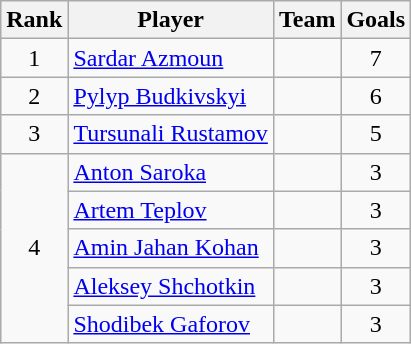<table class="wikitable">
<tr>
<th>Rank</th>
<th>Player</th>
<th>Team</th>
<th>Goals</th>
</tr>
<tr>
<td align=center>1</td>
<td> <a href='#'>Sardar Azmoun</a></td>
<td></td>
<td align=center>7</td>
</tr>
<tr>
<td align=center>2</td>
<td> <a href='#'>Pylyp Budkivskyi</a></td>
<td></td>
<td align=center>6</td>
</tr>
<tr>
<td align=center>3</td>
<td> <a href='#'>Tursunali Rustamov</a></td>
<td></td>
<td align=center>5</td>
</tr>
<tr>
<td align=center rowspan="5">4</td>
<td> <a href='#'>Anton Saroka</a></td>
<td></td>
<td align=center>3</td>
</tr>
<tr>
<td> <a href='#'>Artem Teplov</a></td>
<td></td>
<td align=center>3</td>
</tr>
<tr>
<td> <a href='#'>Amin Jahan Kohan</a></td>
<td></td>
<td align=center>3</td>
</tr>
<tr>
<td> <a href='#'>Aleksey Shchotkin</a></td>
<td></td>
<td align=center>3</td>
</tr>
<tr>
<td> <a href='#'>Shodibek Gaforov</a></td>
<td></td>
<td align=center>3</td>
</tr>
</table>
